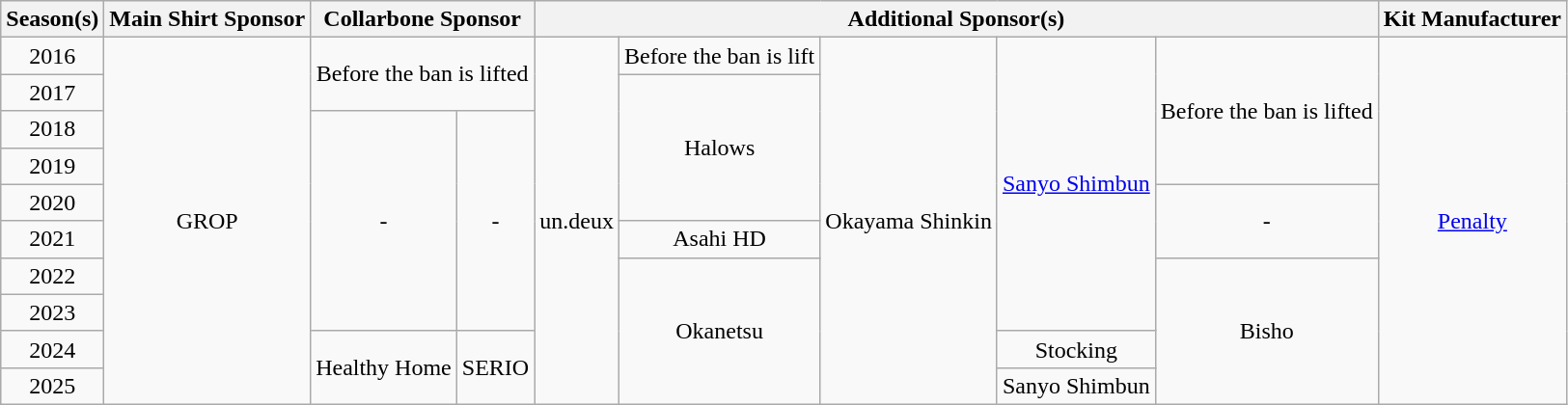<table class="wikitable" style="text-align:center;">
<tr>
<th>Season(s)</th>
<th>Main Shirt Sponsor</th>
<th colspan=2>Collarbone Sponsor</th>
<th colspan=5>Additional Sponsor(s)</th>
<th>Kit Manufacturer</th>
</tr>
<tr>
<td>2016</td>
<td rowspan="10">GROP</td>
<td rowspan="2"colspan=2>Before the ban is lifted</td>
<td rowspan="10">un.deux</td>
<td>Before the ban is lift</td>
<td rowspan="10">Okayama Shinkin</td>
<td rowspan="8"><a href='#'>Sanyo Shimbun</a></td>
<td rowspan="4">Before the ban is lifted</td>
<td rowspan="10"><a href='#'>Penalty</a></td>
</tr>
<tr>
<td>2017</td>
<td rowspan="4">Halows</td>
</tr>
<tr>
<td>2018</td>
<td rowspan="6">-</td>
<td rowspan="6">-</td>
</tr>
<tr>
<td>2019</td>
</tr>
<tr>
<td>2020</td>
<td rowspan="2">-</td>
</tr>
<tr>
<td>2021</td>
<td>Asahi HD</td>
</tr>
<tr>
<td>2022</td>
<td rowspan="4">Okanetsu</td>
<td rowspan="4">Bisho</td>
</tr>
<tr>
<td>2023</td>
</tr>
<tr>
<td>2024</td>
<td rowspan="2">Healthy Home</td>
<td rowspan="2">SERIO</td>
<td>Stocking</td>
</tr>
<tr>
<td>2025</td>
<td>Sanyo Shimbun</td>
</tr>
</table>
